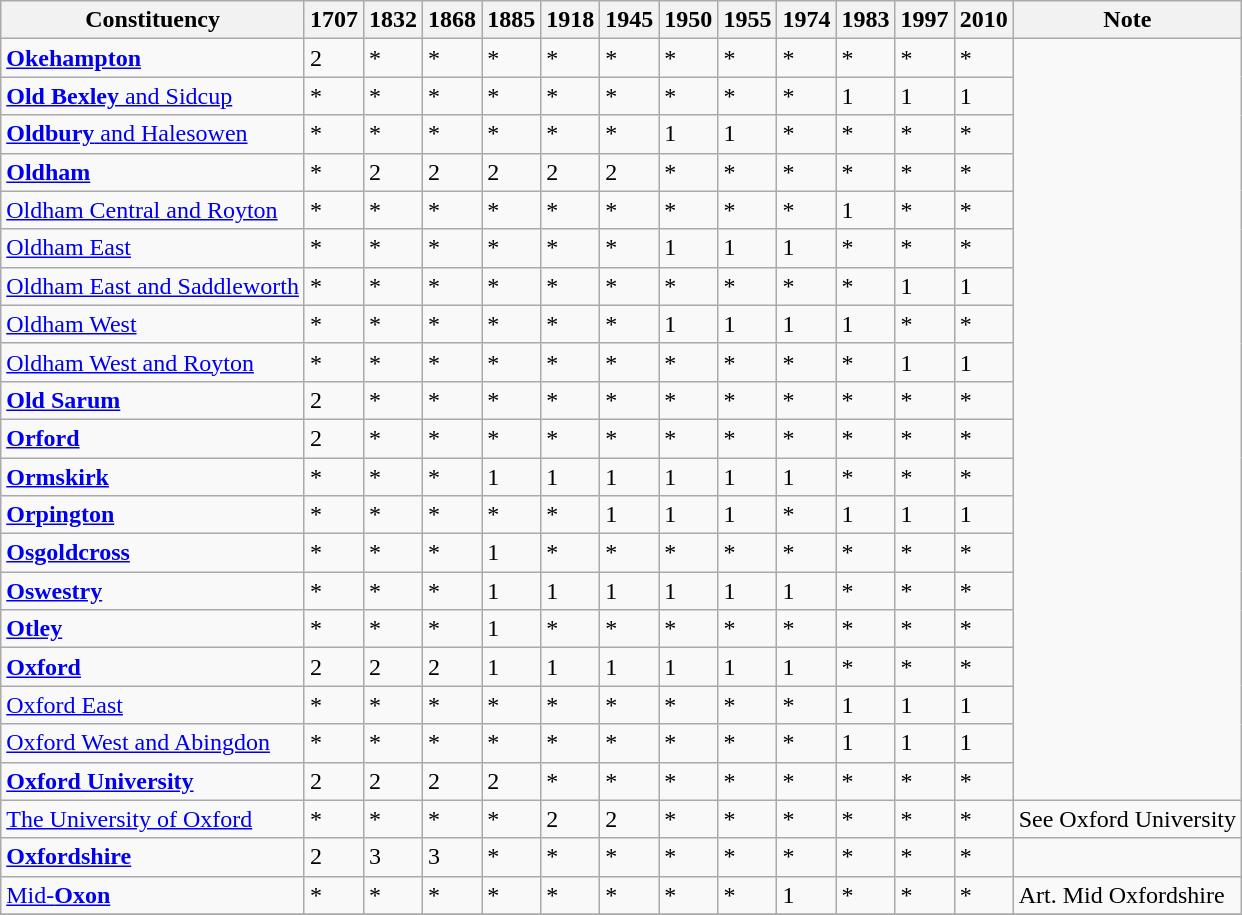<table class="wikitable">
<tr>
<th>Constituency</th>
<th>1707</th>
<th>1832</th>
<th>1868</th>
<th>1885</th>
<th>1918</th>
<th>1945</th>
<th>1950</th>
<th>1955</th>
<th>1974</th>
<th>1983</th>
<th>1997</th>
<th>2010</th>
<th>Note</th>
</tr>
<tr>
<td><strong><a href='#'>Okehampton</a></strong></td>
<td>2</td>
<td>*</td>
<td>*</td>
<td>*</td>
<td>*</td>
<td>*</td>
<td>*</td>
<td>*</td>
<td>*</td>
<td>*</td>
<td>*</td>
<td>*</td>
</tr>
<tr>
<td><a href='#'><strong>Old Bexley</strong> and Sidcup</a></td>
<td>*</td>
<td>*</td>
<td>*</td>
<td>*</td>
<td>*</td>
<td>*</td>
<td>*</td>
<td>*</td>
<td>*</td>
<td>1</td>
<td>1</td>
<td>1</td>
</tr>
<tr>
<td><a href='#'><strong>Oldbury</strong> and Halesowen</a></td>
<td>*</td>
<td>*</td>
<td>*</td>
<td>*</td>
<td>*</td>
<td>*</td>
<td>1</td>
<td>1</td>
<td>*</td>
<td>*</td>
<td>*</td>
<td>*</td>
</tr>
<tr>
<td><strong><a href='#'>Oldham</a></strong></td>
<td>*</td>
<td>2</td>
<td>2</td>
<td>2</td>
<td>2</td>
<td>2</td>
<td>*</td>
<td>*</td>
<td>*</td>
<td>*</td>
<td>*</td>
<td>*</td>
</tr>
<tr>
<td><a href='#'>Oldham Central and Royton</a></td>
<td>*</td>
<td>*</td>
<td>*</td>
<td>*</td>
<td>*</td>
<td>*</td>
<td>*</td>
<td>*</td>
<td>*</td>
<td>1</td>
<td>*</td>
<td>*</td>
</tr>
<tr>
<td><a href='#'>Oldham East</a></td>
<td>*</td>
<td>*</td>
<td>*</td>
<td>*</td>
<td>*</td>
<td>*</td>
<td>1</td>
<td>1</td>
<td>1</td>
<td>*</td>
<td>*</td>
<td>*</td>
</tr>
<tr>
<td><a href='#'>Oldham East and Saddleworth</a></td>
<td>*</td>
<td>*</td>
<td>*</td>
<td>*</td>
<td>*</td>
<td>*</td>
<td>*</td>
<td>*</td>
<td>*</td>
<td>*</td>
<td>1</td>
<td>1</td>
</tr>
<tr>
<td><a href='#'>Oldham West</a></td>
<td>*</td>
<td>*</td>
<td>*</td>
<td>*</td>
<td>*</td>
<td>*</td>
<td>1</td>
<td>1</td>
<td>1</td>
<td>1</td>
<td>*</td>
<td>*</td>
</tr>
<tr>
<td><a href='#'>Oldham West and Royton</a></td>
<td>*</td>
<td>*</td>
<td>*</td>
<td>*</td>
<td>*</td>
<td>*</td>
<td>*</td>
<td>*</td>
<td>*</td>
<td>*</td>
<td>1</td>
<td>1</td>
</tr>
<tr>
<td><strong><a href='#'>Old Sarum</a></strong></td>
<td>2</td>
<td>*</td>
<td>*</td>
<td>*</td>
<td>*</td>
<td>*</td>
<td>*</td>
<td>*</td>
<td>*</td>
<td>*</td>
<td>*</td>
<td>*</td>
</tr>
<tr>
<td><strong><a href='#'>Orford</a></strong></td>
<td>2</td>
<td>*</td>
<td>*</td>
<td>*</td>
<td>*</td>
<td>*</td>
<td>*</td>
<td>*</td>
<td>*</td>
<td>*</td>
<td>*</td>
<td>*</td>
</tr>
<tr>
<td><strong><a href='#'>Ormskirk</a></strong></td>
<td>*</td>
<td>*</td>
<td>*</td>
<td>1</td>
<td>1</td>
<td>1</td>
<td>1</td>
<td>1</td>
<td>1</td>
<td>*</td>
<td>*</td>
<td>*</td>
</tr>
<tr>
<td><strong><a href='#'>Orpington</a></strong></td>
<td>*</td>
<td>*</td>
<td>*</td>
<td>*</td>
<td>*</td>
<td>1</td>
<td>1</td>
<td>1</td>
<td>*</td>
<td>1</td>
<td>1</td>
<td>1</td>
</tr>
<tr>
<td><strong><a href='#'>Osgoldcross</a></strong></td>
<td>*</td>
<td>*</td>
<td>*</td>
<td>1</td>
<td>*</td>
<td>*</td>
<td>*</td>
<td>*</td>
<td>*</td>
<td>*</td>
<td>*</td>
<td>*</td>
</tr>
<tr>
<td><strong><a href='#'>Oswestry</a></strong></td>
<td>*</td>
<td>*</td>
<td>*</td>
<td>1</td>
<td>1</td>
<td>1</td>
<td>1</td>
<td>1</td>
<td>1</td>
<td>*</td>
<td>*</td>
<td>*</td>
</tr>
<tr>
<td><strong><a href='#'>Otley</a></strong></td>
<td>*</td>
<td>*</td>
<td>*</td>
<td>1</td>
<td>*</td>
<td>*</td>
<td>*</td>
<td>*</td>
<td>*</td>
<td>*</td>
<td>*</td>
<td>*</td>
</tr>
<tr>
<td><strong><a href='#'>Oxford</a></strong></td>
<td>2</td>
<td>2</td>
<td>2</td>
<td>1</td>
<td>1</td>
<td>1</td>
<td>1</td>
<td>1</td>
<td>1</td>
<td>*</td>
<td>*</td>
<td>*</td>
</tr>
<tr>
<td><a href='#'>Oxford East</a></td>
<td>*</td>
<td>*</td>
<td>*</td>
<td>*</td>
<td>*</td>
<td>*</td>
<td>*</td>
<td>*</td>
<td>*</td>
<td>1</td>
<td>1</td>
<td>1</td>
</tr>
<tr>
<td><a href='#'>Oxford West and Abingdon</a></td>
<td>*</td>
<td>*</td>
<td>*</td>
<td>*</td>
<td>*</td>
<td>*</td>
<td>*</td>
<td>*</td>
<td>*</td>
<td>1</td>
<td>1</td>
<td>1</td>
</tr>
<tr>
<td><strong><a href='#'>Oxford University</a></strong></td>
<td>2</td>
<td>2</td>
<td>2</td>
<td>2</td>
<td>*</td>
<td>*</td>
<td>*</td>
<td>*</td>
<td>*</td>
<td>*</td>
<td>*</td>
<td>*</td>
</tr>
<tr>
<td><a href='#'>The University of Oxford</a></td>
<td>*</td>
<td>*</td>
<td>*</td>
<td>*</td>
<td>2</td>
<td>2</td>
<td>*</td>
<td>*</td>
<td>*</td>
<td>*</td>
<td>*</td>
<td>*</td>
<td>See Oxford University</td>
</tr>
<tr>
<td><strong><a href='#'>Oxfordshire</a></strong></td>
<td>2</td>
<td>3</td>
<td>3</td>
<td>*</td>
<td>*</td>
<td>*</td>
<td>*</td>
<td>*</td>
<td>*</td>
<td>*</td>
<td>*</td>
<td>*</td>
</tr>
<tr>
<td><a href='#'>Mid-<strong>Oxon</strong></a></td>
<td>*</td>
<td>*</td>
<td>*</td>
<td>*</td>
<td>*</td>
<td>*</td>
<td>*</td>
<td>*</td>
<td>1</td>
<td>*</td>
<td>*</td>
<td>*</td>
<td>Art. Mid Oxfordshire</td>
</tr>
<tr>
</tr>
</table>
